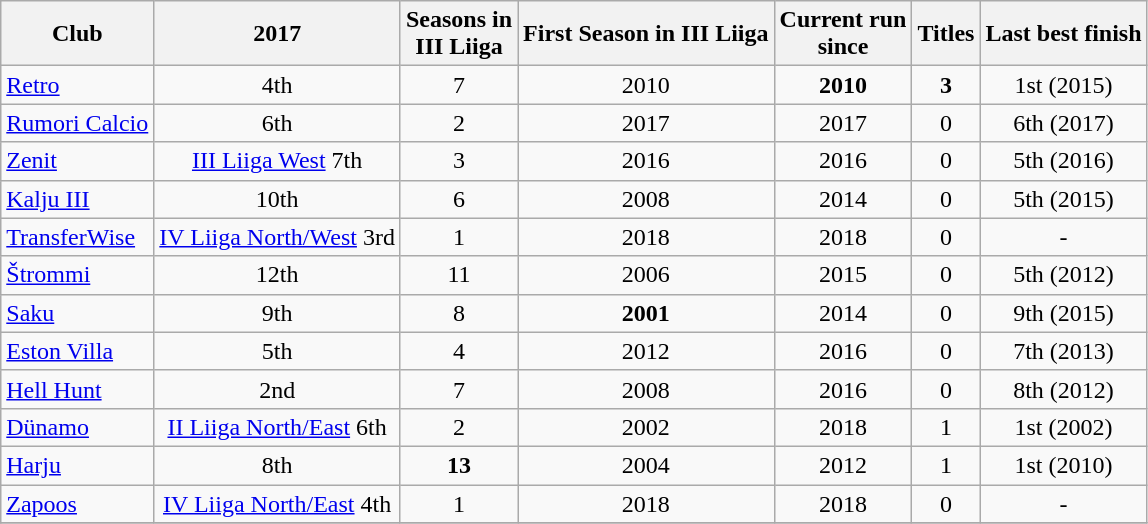<table class="wikitable sortable" style="text-align:center;">
<tr>
<th>Club</th>
<th>2017</th>
<th>Seasons in<br>III Liiga</th>
<th>First Season in III Liiga</th>
<th>Current run<br>since</th>
<th>Titles</th>
<th>Last best finish</th>
</tr>
<tr>
<td style="text-align:left;"><a href='#'>Retro</a></td>
<td>4th</td>
<td>7</td>
<td>2010</td>
<td><strong>2010</strong></td>
<td><strong>3</strong></td>
<td>1st (2015)</td>
</tr>
<tr>
<td style="text-align:left;"><a href='#'>Rumori Calcio</a></td>
<td>6th</td>
<td>2</td>
<td>2017</td>
<td>2017</td>
<td>0</td>
<td>6th (2017)</td>
</tr>
<tr>
<td style="text-align:left;"><a href='#'>Zenit</a></td>
<td><a href='#'>III Liiga West</a> 7th</td>
<td>3</td>
<td>2016</td>
<td>2016</td>
<td>0</td>
<td>5th (2016)</td>
</tr>
<tr>
<td style="text-align:left;"><a href='#'>Kalju III</a></td>
<td>10th</td>
<td>6</td>
<td>2008</td>
<td>2014</td>
<td>0</td>
<td>5th (2015)</td>
</tr>
<tr>
<td style="text-align:left;"><a href='#'>TransferWise</a></td>
<td><a href='#'>IV Liiga North/West</a> 3rd</td>
<td>1</td>
<td>2018</td>
<td>2018</td>
<td>0</td>
<td>-</td>
</tr>
<tr>
<td style="text-align:left;"><a href='#'>Štrommi</a></td>
<td>12th</td>
<td>11</td>
<td>2006</td>
<td>2015</td>
<td>0</td>
<td>5th (2012)</td>
</tr>
<tr>
<td style="text-align:left;"><a href='#'>Saku</a></td>
<td>9th</td>
<td>8</td>
<td><strong>2001</strong></td>
<td>2014</td>
<td>0</td>
<td>9th (2015)</td>
</tr>
<tr>
<td style="text-align:left;"><a href='#'>Eston Villa</a></td>
<td>5th</td>
<td>4</td>
<td>2012</td>
<td>2016</td>
<td>0</td>
<td>7th (2013)</td>
</tr>
<tr>
<td style="text-align:left;"><a href='#'>Hell Hunt</a></td>
<td>2nd</td>
<td>7</td>
<td>2008</td>
<td>2016</td>
<td>0</td>
<td>8th (2012)</td>
</tr>
<tr>
<td style="text-align:left;"><a href='#'>Dünamo</a></td>
<td><a href='#'>II Liiga North/East</a> 6th</td>
<td>2</td>
<td>2002</td>
<td>2018</td>
<td>1</td>
<td>1st (2002)</td>
</tr>
<tr>
<td style="text-align:left;"><a href='#'>Harju</a></td>
<td>8th</td>
<td><strong>13</strong></td>
<td>2004</td>
<td>2012</td>
<td>1</td>
<td>1st (2010)</td>
</tr>
<tr>
<td style="text-align:left;"><a href='#'>Zapoos</a></td>
<td><a href='#'>IV Liiga North/East</a> 4th</td>
<td>1</td>
<td>2018</td>
<td>2018</td>
<td>0</td>
<td>-</td>
</tr>
<tr>
</tr>
</table>
